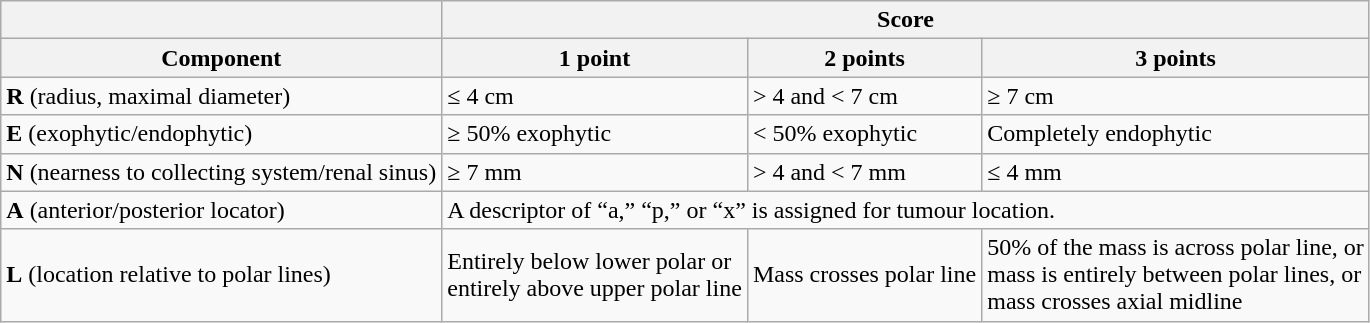<table class="wikitable">
<tr>
<th></th>
<th colspan=3>Score</th>
</tr>
<tr>
<th>Component</th>
<th>1 point</th>
<th>2 points</th>
<th>3 points</th>
</tr>
<tr>
<td><strong>R</strong> (radius, maximal diameter)</td>
<td>≤ 4 cm</td>
<td>> 4 and < 7 cm</td>
<td>≥ 7 cm</td>
</tr>
<tr>
<td><strong>E</strong> (exophytic/endophytic)</td>
<td>≥ 50% exophytic</td>
<td>< 50% exophytic</td>
<td>Completely endophytic</td>
</tr>
<tr>
<td><strong>N</strong> (nearness to collecting system/renal sinus)</td>
<td>≥ 7 mm</td>
<td>> 4 and < 7 mm</td>
<td>≤ 4 mm</td>
</tr>
<tr>
<td><strong>A</strong> (anterior/posterior locator)</td>
<td colspan=3>A descriptor of “a,” “p,” or “x” is assigned for tumour location.</td>
</tr>
<tr>
<td><strong>L</strong> (location relative to polar lines)</td>
<td>Entirely below lower polar or <br>entirely above upper polar line</td>
<td>Mass crosses polar line</td>
<td>50% of the mass is across polar line, or <br>mass is entirely between polar lines, or <br>mass crosses axial midline</td>
</tr>
</table>
